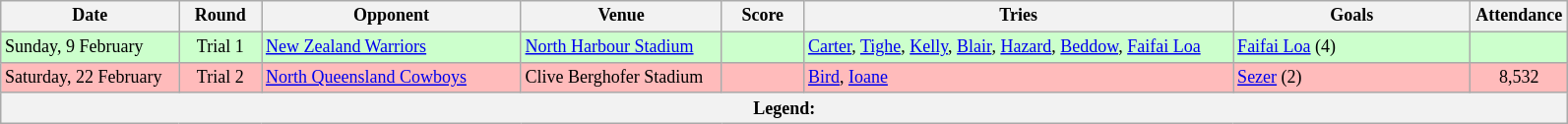<table class="wikitable" style="font-size:75%;">
<tr>
<th width="115">Date</th>
<th width="50">Round</th>
<th width="170">Opponent</th>
<th width="130">Venue</th>
<th width="50">Score</th>
<th width="285">Tries</th>
<th width="155">Goals</th>
<th width="60">Attendance</th>
</tr>
<tr bgcolor=#CCFFCC>
<td>Sunday, 9 February</td>
<td style="text-align:center;">Trial 1</td>
<td> <a href='#'>New Zealand Warriors</a></td>
<td><a href='#'>North Harbour Stadium</a></td>
<td style="text-align:center;"></td>
<td><a href='#'>Carter</a>, <a href='#'>Tighe</a>, <a href='#'>Kelly</a>, <a href='#'>Blair</a>, <a href='#'>Hazard</a>, <a href='#'>Beddow</a>, <a href='#'>Faifai Loa</a></td>
<td><a href='#'>Faifai Loa</a> (4)</td>
<td style="text-align:center;"></td>
</tr>
<tr bgcolor=#FFBBBB>
<td>Saturday, 22 February</td>
<td style="text-align:center;">Trial 2</td>
<td> <a href='#'>North Queensland Cowboys</a></td>
<td>Clive Berghofer Stadium</td>
<td style="text-align:center;"></td>
<td><a href='#'>Bird</a>, <a href='#'>Ioane</a></td>
<td><a href='#'>Sezer</a> (2)</td>
<td style="text-align:center;">8,532</td>
</tr>
<tr>
<th colspan="11"><strong>Legend</strong>:   </th>
</tr>
</table>
